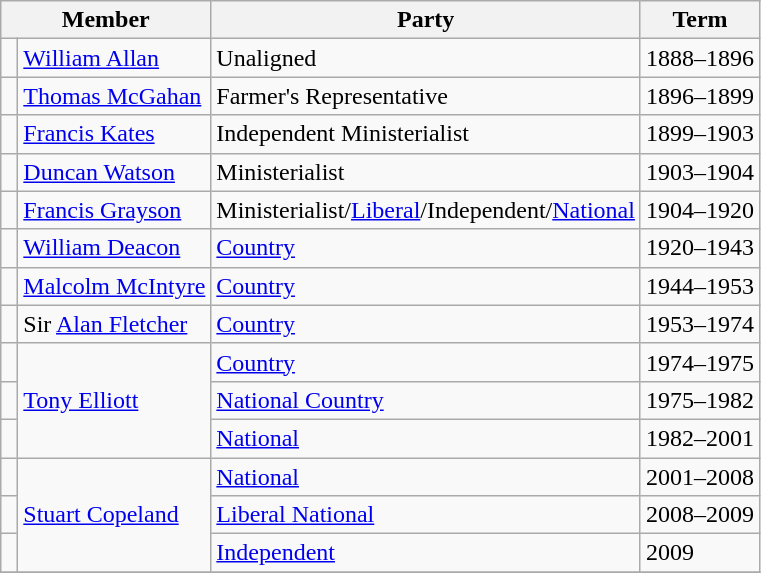<table class="wikitable">
<tr>
<th colspan="2">Member</th>
<th>Party</th>
<th>Term</th>
</tr>
<tr>
<td> </td>
<td><a href='#'>William Allan</a></td>
<td>Unaligned</td>
<td>1888–1896</td>
</tr>
<tr>
<td> </td>
<td><a href='#'>Thomas McGahan</a></td>
<td>Farmer's Representative</td>
<td>1896–1899</td>
</tr>
<tr>
<td> </td>
<td><a href='#'>Francis Kates</a></td>
<td>Independent Ministerialist</td>
<td>1899–1903</td>
</tr>
<tr>
<td> </td>
<td><a href='#'>Duncan Watson</a></td>
<td>Ministerialist</td>
<td>1903–1904</td>
</tr>
<tr>
<td> </td>
<td><a href='#'>Francis Grayson</a></td>
<td>Ministerialist/<a href='#'>Liberal</a>/Independent/<a href='#'>National</a></td>
<td>1904–1920</td>
</tr>
<tr>
<td> </td>
<td><a href='#'>William Deacon</a></td>
<td><a href='#'>Country</a></td>
<td>1920–1943</td>
</tr>
<tr>
<td> </td>
<td><a href='#'>Malcolm McIntyre</a></td>
<td><a href='#'>Country</a></td>
<td>1944–1953</td>
</tr>
<tr>
<td> </td>
<td>Sir <a href='#'>Alan Fletcher</a></td>
<td><a href='#'>Country</a></td>
<td>1953–1974</td>
</tr>
<tr>
<td> </td>
<td rowspan="3"><a href='#'>Tony Elliott</a></td>
<td><a href='#'>Country</a></td>
<td>1974–1975</td>
</tr>
<tr>
<td> </td>
<td><a href='#'>National Country</a></td>
<td>1975–1982</td>
</tr>
<tr>
<td> </td>
<td><a href='#'>National</a></td>
<td>1982–2001</td>
</tr>
<tr>
<td> </td>
<td rowspan="3"><a href='#'>Stuart Copeland</a></td>
<td><a href='#'>National</a></td>
<td>2001–2008</td>
</tr>
<tr>
<td> </td>
<td><a href='#'>Liberal National</a></td>
<td>2008–2009</td>
</tr>
<tr>
<td> </td>
<td><a href='#'>Independent</a></td>
<td>2009</td>
</tr>
<tr>
</tr>
</table>
